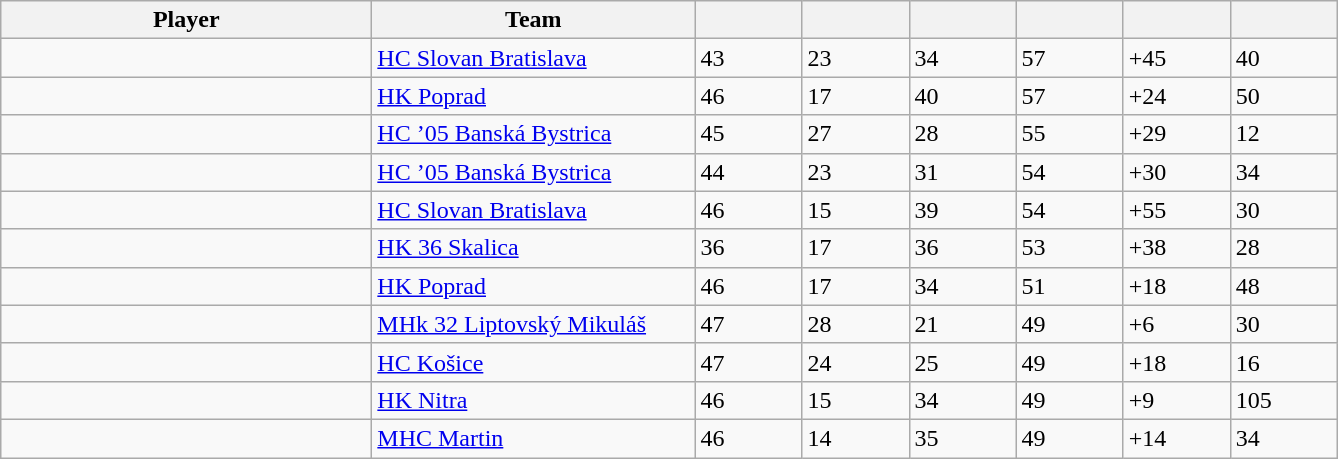<table class="wikitable sortable">
<tr>
<th style="width: 15em;">Player</th>
<th style="width: 13em;">Team</th>
<th style="width: 4em;"></th>
<th style="width: 4em;"></th>
<th style="width: 4em;"></th>
<th style="width: 4em;"></th>
<th style="width: 4em;"></th>
<th style="width: 4em;"></th>
</tr>
<tr>
<td> </td>
<td><a href='#'>HC Slovan Bratislava</a></td>
<td>43</td>
<td>23</td>
<td>34</td>
<td>57</td>
<td>+45</td>
<td>40</td>
</tr>
<tr>
<td> </td>
<td><a href='#'>HK Poprad</a></td>
<td>46</td>
<td>17</td>
<td>40</td>
<td>57</td>
<td>+24</td>
<td>50</td>
</tr>
<tr>
<td> </td>
<td><a href='#'>HC ’05 Banská Bystrica</a></td>
<td>45</td>
<td>27</td>
<td>28</td>
<td>55</td>
<td>+29</td>
<td>12</td>
</tr>
<tr>
<td> </td>
<td><a href='#'>HC ’05 Banská Bystrica</a></td>
<td>44</td>
<td>23</td>
<td>31</td>
<td>54</td>
<td>+30</td>
<td>34</td>
</tr>
<tr>
<td> </td>
<td><a href='#'>HC Slovan Bratislava</a></td>
<td>46</td>
<td>15</td>
<td>39</td>
<td>54</td>
<td>+55</td>
<td>30</td>
</tr>
<tr>
<td> </td>
<td><a href='#'>HK 36 Skalica</a></td>
<td>36</td>
<td>17</td>
<td>36</td>
<td>53</td>
<td>+38</td>
<td>28</td>
</tr>
<tr>
<td> </td>
<td><a href='#'>HK Poprad</a></td>
<td>46</td>
<td>17</td>
<td>34</td>
<td>51</td>
<td>+18</td>
<td>48</td>
</tr>
<tr>
<td> </td>
<td><a href='#'>MHk 32 Liptovský Mikuláš</a></td>
<td>47</td>
<td>28</td>
<td>21</td>
<td>49</td>
<td>+6</td>
<td>30</td>
</tr>
<tr>
<td> </td>
<td><a href='#'>HC Košice</a></td>
<td>47</td>
<td>24</td>
<td>25</td>
<td>49</td>
<td>+18</td>
<td>16</td>
</tr>
<tr>
<td> </td>
<td><a href='#'>HK Nitra</a></td>
<td>46</td>
<td>15</td>
<td>34</td>
<td>49</td>
<td>+9</td>
<td>105</td>
</tr>
<tr>
<td> </td>
<td><a href='#'>MHC Martin</a></td>
<td>46</td>
<td>14</td>
<td>35</td>
<td>49</td>
<td>+14</td>
<td>34</td>
</tr>
</table>
